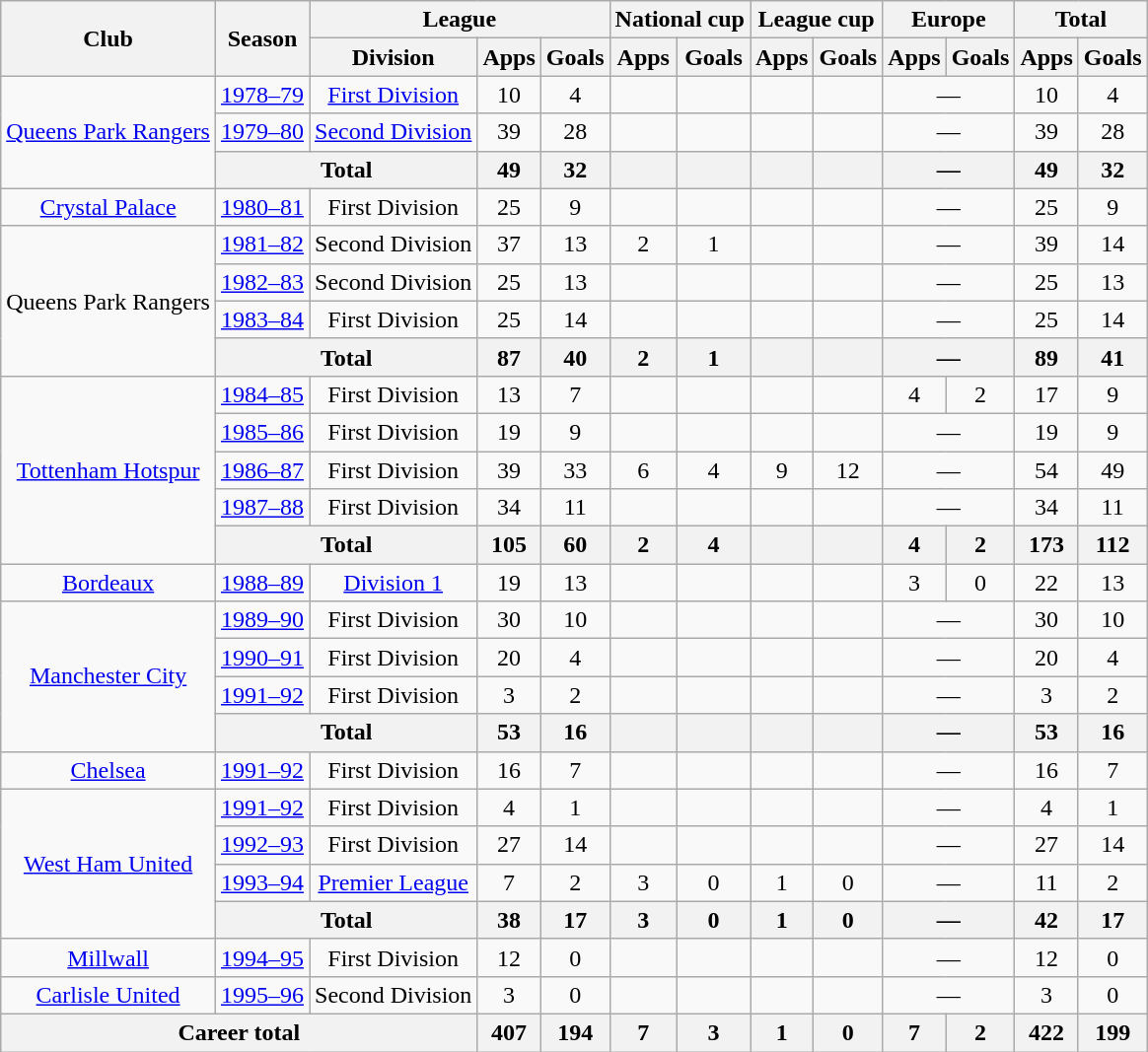<table class=wikitable style=text-align:center>
<tr>
<th rowspan=2>Club</th>
<th rowspan=2>Season</th>
<th colspan=3>League</th>
<th colspan=2>National cup</th>
<th colspan=2>League cup</th>
<th colspan=2>Europe</th>
<th colspan=2>Total</th>
</tr>
<tr>
<th>Division</th>
<th>Apps</th>
<th>Goals</th>
<th>Apps</th>
<th>Goals</th>
<th>Apps</th>
<th>Goals</th>
<th>Apps</th>
<th>Goals</th>
<th>Apps</th>
<th>Goals</th>
</tr>
<tr>
<td rowspan=3><a href='#'>Queens Park Rangers</a></td>
<td><a href='#'>1978–79</a></td>
<td><a href='#'>First Division</a></td>
<td>10</td>
<td>4</td>
<td></td>
<td></td>
<td></td>
<td></td>
<td colspan=2>—</td>
<td>10</td>
<td>4</td>
</tr>
<tr>
<td><a href='#'>1979–80</a></td>
<td><a href='#'>Second Division</a></td>
<td>39</td>
<td>28</td>
<td></td>
<td></td>
<td></td>
<td></td>
<td colspan=2>—</td>
<td>39</td>
<td>28</td>
</tr>
<tr>
<th colspan="2">Total</th>
<th>49</th>
<th>32</th>
<th></th>
<th></th>
<th></th>
<th></th>
<th colspan=2>—</th>
<th>49</th>
<th>32</th>
</tr>
<tr>
<td><a href='#'>Crystal Palace</a></td>
<td><a href='#'>1980–81</a></td>
<td>First Division</td>
<td>25</td>
<td>9</td>
<td></td>
<td></td>
<td></td>
<td></td>
<td colspan=2>—</td>
<td>25</td>
<td>9</td>
</tr>
<tr>
<td rowspan=4>Queens Park Rangers</td>
<td><a href='#'>1981–82</a></td>
<td>Second Division</td>
<td>37</td>
<td>13</td>
<td>2</td>
<td>1</td>
<td></td>
<td></td>
<td colspan=2>—</td>
<td>39</td>
<td>14</td>
</tr>
<tr>
<td><a href='#'>1982–83</a></td>
<td>Second Division</td>
<td>25</td>
<td>13</td>
<td></td>
<td></td>
<td></td>
<td></td>
<td colspan=2>—</td>
<td>25</td>
<td>13</td>
</tr>
<tr>
<td><a href='#'>1983–84</a></td>
<td>First Division</td>
<td>25</td>
<td>14</td>
<td></td>
<td></td>
<td></td>
<td></td>
<td colspan=2>—</td>
<td>25</td>
<td>14</td>
</tr>
<tr>
<th colspan="2">Total</th>
<th>87</th>
<th>40</th>
<th>2</th>
<th>1</th>
<th></th>
<th></th>
<th colspan=2>—</th>
<th>89</th>
<th>41</th>
</tr>
<tr>
<td rowspan=5><a href='#'>Tottenham Hotspur</a></td>
<td><a href='#'>1984–85</a></td>
<td>First Division</td>
<td>13</td>
<td>7</td>
<td></td>
<td></td>
<td></td>
<td></td>
<td>4</td>
<td>2</td>
<td>17</td>
<td>9</td>
</tr>
<tr>
<td><a href='#'>1985–86</a></td>
<td>First Division</td>
<td>19</td>
<td>9</td>
<td></td>
<td></td>
<td></td>
<td></td>
<td colspan=2>—</td>
<td>19</td>
<td>9</td>
</tr>
<tr>
<td><a href='#'>1986–87</a></td>
<td>First Division</td>
<td>39</td>
<td>33</td>
<td>6</td>
<td>4</td>
<td>9</td>
<td>12</td>
<td colspan="2">—</td>
<td>54</td>
<td>49</td>
</tr>
<tr>
<td><a href='#'>1987–88</a></td>
<td>First Division</td>
<td>34</td>
<td>11</td>
<td></td>
<td></td>
<td></td>
<td></td>
<td colspan=2>—</td>
<td>34</td>
<td>11</td>
</tr>
<tr>
<th colspan="2">Total</th>
<th>105</th>
<th>60</th>
<th>2</th>
<th>4</th>
<th></th>
<th></th>
<th>4</th>
<th>2</th>
<th>173</th>
<th>112</th>
</tr>
<tr>
<td><a href='#'>Bordeaux</a></td>
<td><a href='#'>1988–89</a></td>
<td><a href='#'>Division 1</a></td>
<td>19</td>
<td>13</td>
<td></td>
<td></td>
<td></td>
<td></td>
<td>3</td>
<td>0</td>
<td>22</td>
<td>13</td>
</tr>
<tr>
<td rowspan=4><a href='#'>Manchester City</a></td>
<td><a href='#'>1989–90</a></td>
<td>First Division</td>
<td>30</td>
<td>10</td>
<td></td>
<td></td>
<td></td>
<td></td>
<td colspan=2>—</td>
<td>30</td>
<td>10</td>
</tr>
<tr>
<td><a href='#'>1990–91</a></td>
<td>First Division</td>
<td>20</td>
<td>4</td>
<td></td>
<td></td>
<td></td>
<td></td>
<td colspan=2>—</td>
<td>20</td>
<td>4</td>
</tr>
<tr>
<td><a href='#'>1991–92</a></td>
<td>First Division</td>
<td>3</td>
<td>2</td>
<td></td>
<td></td>
<td></td>
<td></td>
<td colspan=2>—</td>
<td>3</td>
<td>2</td>
</tr>
<tr>
<th colspan="2">Total</th>
<th>53</th>
<th>16</th>
<th></th>
<th></th>
<th></th>
<th></th>
<th colspan=2>—</th>
<th>53</th>
<th>16</th>
</tr>
<tr>
<td><a href='#'>Chelsea</a></td>
<td><a href='#'>1991–92</a></td>
<td>First Division</td>
<td>16</td>
<td>7</td>
<td></td>
<td></td>
<td></td>
<td></td>
<td colspan=2>—</td>
<td>16</td>
<td>7</td>
</tr>
<tr>
<td rowspan=4><a href='#'>West Ham United</a></td>
<td><a href='#'>1991–92</a></td>
<td>First Division</td>
<td>4</td>
<td>1</td>
<td></td>
<td></td>
<td></td>
<td></td>
<td colspan=2>—</td>
<td>4</td>
<td>1</td>
</tr>
<tr>
<td><a href='#'>1992–93</a></td>
<td>First Division</td>
<td>27</td>
<td>14</td>
<td></td>
<td></td>
<td></td>
<td></td>
<td colspan=2>—</td>
<td>27</td>
<td>14</td>
</tr>
<tr>
<td><a href='#'>1993–94</a></td>
<td><a href='#'>Premier League</a></td>
<td>7</td>
<td>2</td>
<td>3</td>
<td>0</td>
<td>1</td>
<td>0</td>
<td colspan=2>—</td>
<td>11</td>
<td>2</td>
</tr>
<tr>
<th colspan="2">Total</th>
<th>38</th>
<th>17</th>
<th>3</th>
<th>0</th>
<th>1</th>
<th>0</th>
<th colspan=2>—</th>
<th>42</th>
<th>17</th>
</tr>
<tr>
<td><a href='#'>Millwall</a></td>
<td><a href='#'>1994–95</a></td>
<td>First Division</td>
<td>12</td>
<td>0</td>
<td></td>
<td></td>
<td></td>
<td></td>
<td colspan=2>—</td>
<td>12</td>
<td>0</td>
</tr>
<tr>
<td><a href='#'>Carlisle United</a></td>
<td><a href='#'>1995–96</a></td>
<td>Second Division</td>
<td>3</td>
<td>0</td>
<td></td>
<td></td>
<td></td>
<td></td>
<td colspan=2>—</td>
<td>3</td>
<td>0</td>
</tr>
<tr>
<th colspan=3>Career total</th>
<th>407</th>
<th>194</th>
<th>7</th>
<th>3</th>
<th>1</th>
<th>0</th>
<th>7</th>
<th>2</th>
<th>422</th>
<th>199</th>
</tr>
</table>
